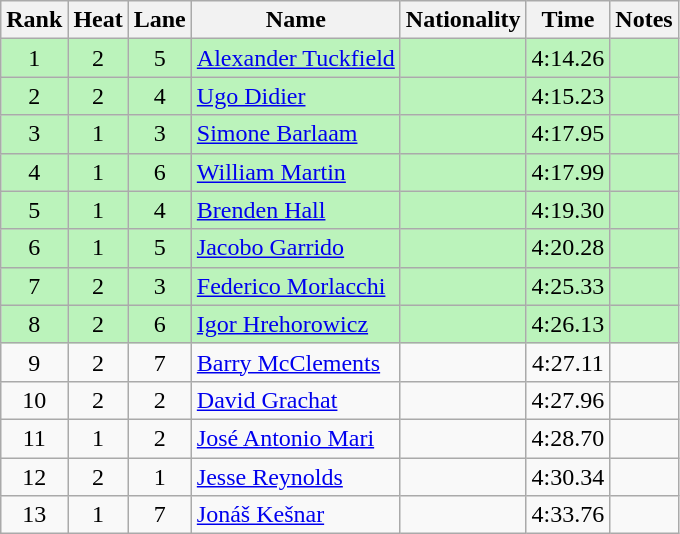<table class="wikitable sortable" style="text-align:center">
<tr>
<th>Rank</th>
<th>Heat</th>
<th>Lane</th>
<th>Name</th>
<th>Nationality</th>
<th>Time</th>
<th>Notes</th>
</tr>
<tr bgcolor=bbf3bb>
<td>1</td>
<td>2</td>
<td>5</td>
<td align=left><a href='#'>Alexander Tuckfield</a></td>
<td align=left></td>
<td>4:14.26</td>
<td></td>
</tr>
<tr bgcolor=bbf3bb>
<td>2</td>
<td>2</td>
<td>4</td>
<td align=left><a href='#'>Ugo Didier</a></td>
<td align=left></td>
<td>4:15.23</td>
<td></td>
</tr>
<tr bgcolor=bbf3bb>
<td>3</td>
<td>1</td>
<td>3</td>
<td align=left><a href='#'>Simone Barlaam</a></td>
<td align=left></td>
<td>4:17.95</td>
<td></td>
</tr>
<tr bgcolor=bbf3bb>
<td>4</td>
<td>1</td>
<td>6</td>
<td align=left><a href='#'>William Martin</a></td>
<td align=left></td>
<td>4:17.99</td>
<td></td>
</tr>
<tr bgcolor=bbf3bb>
<td>5</td>
<td>1</td>
<td>4</td>
<td align=left><a href='#'>Brenden Hall</a></td>
<td align=left></td>
<td>4:19.30</td>
<td></td>
</tr>
<tr bgcolor=bbf3bb>
<td>6</td>
<td>1</td>
<td>5</td>
<td align=left><a href='#'>Jacobo Garrido</a></td>
<td align=left></td>
<td>4:20.28</td>
<td></td>
</tr>
<tr bgcolor=bbf3bb>
<td>7</td>
<td>2</td>
<td>3</td>
<td align=left><a href='#'>Federico Morlacchi</a></td>
<td align=left></td>
<td>4:25.33</td>
<td></td>
</tr>
<tr bgcolor=bbf3bb>
<td>8</td>
<td>2</td>
<td>6</td>
<td align=left><a href='#'>Igor Hrehorowicz</a></td>
<td align=left></td>
<td>4:26.13</td>
<td></td>
</tr>
<tr>
<td>9</td>
<td>2</td>
<td>7</td>
<td align=left><a href='#'>Barry McClements</a></td>
<td align=left></td>
<td>4:27.11</td>
<td></td>
</tr>
<tr>
<td>10</td>
<td>2</td>
<td>2</td>
<td align=left><a href='#'>David Grachat</a></td>
<td align=left></td>
<td>4:27.96</td>
<td></td>
</tr>
<tr>
<td>11</td>
<td>1</td>
<td>2</td>
<td align=left><a href='#'>José Antonio Mari</a></td>
<td align=left></td>
<td>4:28.70</td>
<td></td>
</tr>
<tr>
<td>12</td>
<td>2</td>
<td>1</td>
<td align=left><a href='#'>Jesse Reynolds</a></td>
<td align=left></td>
<td>4:30.34</td>
<td></td>
</tr>
<tr>
<td>13</td>
<td>1</td>
<td>7</td>
<td align=left><a href='#'>Jonáš Kešnar</a></td>
<td align=left></td>
<td>4:33.76</td>
<td></td>
</tr>
</table>
